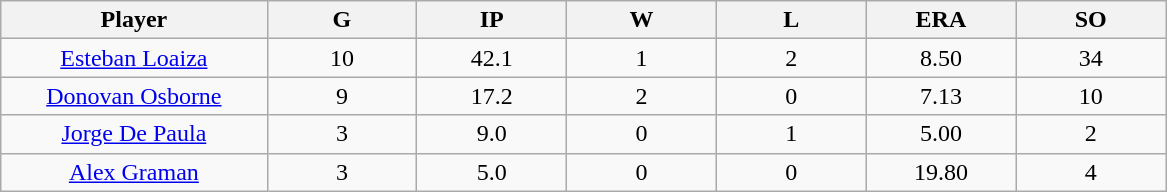<table class="wikitable sortable">
<tr>
<th width="16%">Player</th>
<th width="9%">G</th>
<th width="9%">IP</th>
<th width="9%">W</th>
<th width="9%">L</th>
<th width="9%">ERA</th>
<th width="9%">SO</th>
</tr>
<tr align=center>
<td><a href='#'>Esteban Loaiza</a></td>
<td>10</td>
<td>42.1</td>
<td>1</td>
<td>2</td>
<td>8.50</td>
<td>34</td>
</tr>
<tr align=center>
<td><a href='#'>Donovan Osborne</a></td>
<td>9</td>
<td>17.2</td>
<td>2</td>
<td>0</td>
<td>7.13</td>
<td>10</td>
</tr>
<tr align=center>
<td><a href='#'>Jorge De Paula</a></td>
<td>3</td>
<td>9.0</td>
<td>0</td>
<td>1</td>
<td>5.00</td>
<td>2</td>
</tr>
<tr align=center>
<td><a href='#'>Alex Graman</a></td>
<td>3</td>
<td>5.0</td>
<td>0</td>
<td>0</td>
<td>19.80</td>
<td>4</td>
</tr>
</table>
